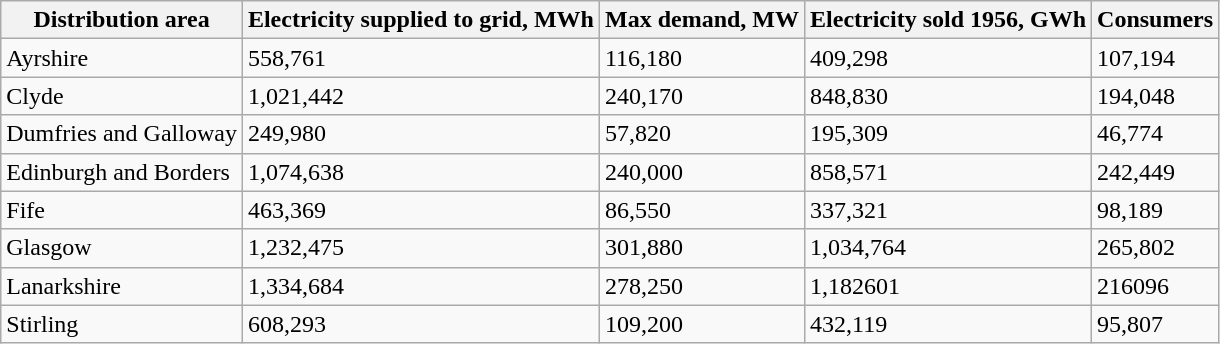<table class="wikitable">
<tr>
<th>Distribution area</th>
<th>Electricity supplied  to grid, MWh</th>
<th>Max demand,  MW</th>
<th>Electricity  sold 1956, GWh</th>
<th>Consumers</th>
</tr>
<tr>
<td>Ayrshire</td>
<td>558,761</td>
<td>116,180</td>
<td>409,298</td>
<td>107,194</td>
</tr>
<tr>
<td>Clyde</td>
<td>1,021,442</td>
<td>240,170</td>
<td>848,830</td>
<td>194,048</td>
</tr>
<tr>
<td>Dumfries and  Galloway</td>
<td>249,980</td>
<td>57,820</td>
<td>195,309</td>
<td>46,774</td>
</tr>
<tr>
<td>Edinburgh and  Borders</td>
<td>1,074,638</td>
<td>240,000</td>
<td>858,571</td>
<td>242,449</td>
</tr>
<tr>
<td>Fife</td>
<td>463,369</td>
<td>86,550</td>
<td>337,321</td>
<td>98,189</td>
</tr>
<tr>
<td>Glasgow</td>
<td>1,232,475</td>
<td>301,880</td>
<td>1,034,764</td>
<td>265,802</td>
</tr>
<tr>
<td>Lanarkshire</td>
<td>1,334,684</td>
<td>278,250</td>
<td>1,182601</td>
<td>216096</td>
</tr>
<tr>
<td>Stirling</td>
<td>608,293</td>
<td>109,200</td>
<td>432,119</td>
<td>95,807</td>
</tr>
</table>
